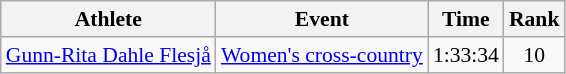<table class="wikitable" style="font-size:90%">
<tr>
<th>Athlete</th>
<th>Event</th>
<th>Time</th>
<th>Rank</th>
</tr>
<tr align=center>
<td align=left><a href='#'>Gunn-Rita Dahle Flesjå</a></td>
<td align=left><a href='#'>Women's cross-country</a></td>
<td>1:33:34</td>
<td>10</td>
</tr>
</table>
